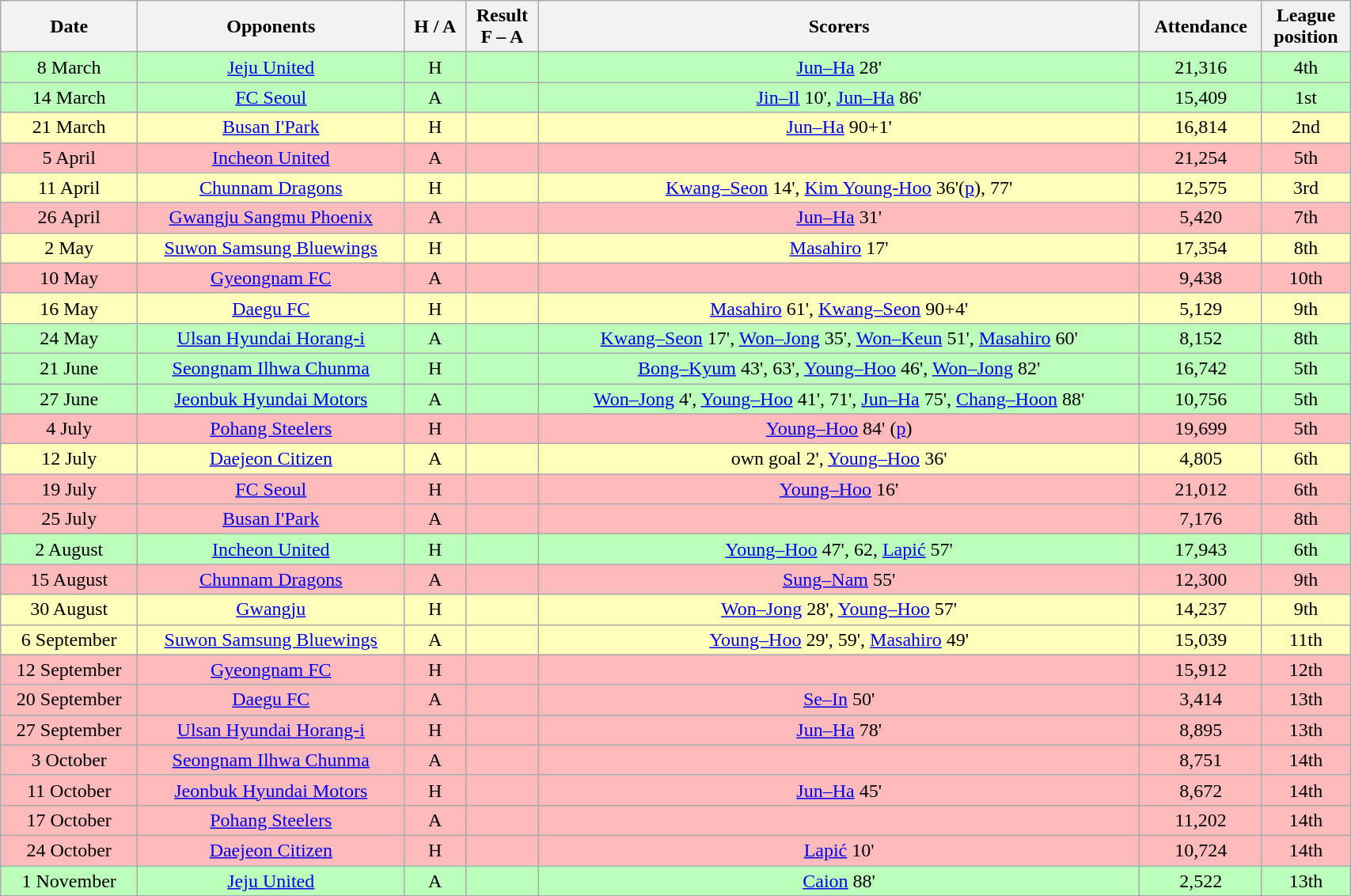<table class="wikitable" style="text-align:center; width:90%">
<tr>
<th>Date</th>
<th>Opponents</th>
<th>H / A</th>
<th>Result<br>F – A</th>
<th>Scorers</th>
<th>Attendance</th>
<th>League<br>position</th>
</tr>
<tr bgcolor="#bbffbb">
<td>8 March</td>
<td><a href='#'>Jeju United</a></td>
<td>H</td>
<td></td>
<td><a href='#'>Jun–Ha</a> 28'</td>
<td>21,316</td>
<td>4th</td>
</tr>
<tr bgcolor="#bbffbb">
<td>14 March</td>
<td><a href='#'>FC Seoul</a></td>
<td>A</td>
<td></td>
<td><a href='#'>Jin–Il</a> 10', <a href='#'>Jun–Ha</a> 86'</td>
<td>15,409</td>
<td>1st</td>
</tr>
<tr bgcolor="#ffffbb">
<td>21 March</td>
<td><a href='#'>Busan I'Park</a></td>
<td>H</td>
<td></td>
<td><a href='#'>Jun–Ha</a> 90+1'</td>
<td>16,814</td>
<td>2nd</td>
</tr>
<tr bgcolor="#ffbbbb">
<td>5 April</td>
<td><a href='#'>Incheon United</a></td>
<td>A</td>
<td></td>
<td></td>
<td>21,254</td>
<td>5th</td>
</tr>
<tr bgcolor="#ffffbb">
<td>11 April</td>
<td><a href='#'>Chunnam Dragons</a></td>
<td>H</td>
<td></td>
<td><a href='#'>Kwang–Seon</a> 14', <a href='#'>Kim Young-Hoo</a> 36'(<a href='#'>p</a>), 77'</td>
<td>12,575</td>
<td>3rd</td>
</tr>
<tr bgcolor="#ffbbbb">
<td>26 April</td>
<td><a href='#'>Gwangju Sangmu Phoenix</a></td>
<td>A</td>
<td></td>
<td><a href='#'>Jun–Ha</a> 31'</td>
<td>5,420</td>
<td>7th</td>
</tr>
<tr bgcolor="#ffffbb">
<td>2 May</td>
<td><a href='#'>Suwon Samsung Bluewings</a></td>
<td>H</td>
<td></td>
<td><a href='#'>Masahiro</a> 17'</td>
<td>17,354</td>
<td>8th</td>
</tr>
<tr bgcolor="#ffbbbb">
<td>10 May</td>
<td><a href='#'>Gyeongnam FC</a></td>
<td>A</td>
<td></td>
<td></td>
<td>9,438</td>
<td>10th</td>
</tr>
<tr bgcolor="#ffffbb">
<td>16 May</td>
<td><a href='#'>Daegu FC</a></td>
<td>H</td>
<td></td>
<td><a href='#'>Masahiro</a> 61', <a href='#'>Kwang–Seon</a> 90+4'</td>
<td>5,129</td>
<td>9th</td>
</tr>
<tr bgcolor="#bbffbb">
<td>24 May</td>
<td><a href='#'>Ulsan Hyundai Horang-i</a></td>
<td>A</td>
<td></td>
<td><a href='#'>Kwang–Seon</a> 17', <a href='#'>Won–Jong</a> 35', <a href='#'>Won–Keun</a> 51', <a href='#'>Masahiro</a> 60'</td>
<td>8,152</td>
<td>8th</td>
</tr>
<tr bgcolor="#bbffbb">
<td>21 June</td>
<td><a href='#'>Seongnam Ilhwa Chunma</a></td>
<td>H</td>
<td></td>
<td><a href='#'>Bong–Kyum</a> 43', 63', <a href='#'>Young–Hoo</a> 46', <a href='#'>Won–Jong</a> 82'</td>
<td>16,742</td>
<td>5th</td>
</tr>
<tr bgcolor="#bbffbb">
<td>27 June</td>
<td><a href='#'>Jeonbuk Hyundai Motors</a></td>
<td>A</td>
<td></td>
<td><a href='#'>Won–Jong</a> 4', <a href='#'>Young–Hoo</a> 41', 71', <a href='#'>Jun–Ha</a> 75', <a href='#'>Chang–Hoon</a> 88'</td>
<td>10,756</td>
<td>5th</td>
</tr>
<tr bgcolor="#ffbbbb">
<td>4 July</td>
<td><a href='#'>Pohang Steelers</a></td>
<td>H</td>
<td></td>
<td><a href='#'>Young–Hoo</a> 84' (<a href='#'>p</a>)</td>
<td>19,699</td>
<td>5th</td>
</tr>
<tr bgcolor="#ffffbb">
<td>12 July</td>
<td><a href='#'>Daejeon Citizen</a></td>
<td>A</td>
<td></td>
<td>own goal 2', <a href='#'>Young–Hoo</a> 36'</td>
<td>4,805</td>
<td>6th</td>
</tr>
<tr bgcolor="#ffbbbb">
<td>19 July</td>
<td><a href='#'>FC Seoul</a></td>
<td>H</td>
<td></td>
<td><a href='#'>Young–Hoo</a> 16'</td>
<td>21,012</td>
<td>6th</td>
</tr>
<tr bgcolor="#ffbbbb">
<td>25 July</td>
<td><a href='#'>Busan I'Park</a></td>
<td>A</td>
<td></td>
<td></td>
<td>7,176</td>
<td>8th</td>
</tr>
<tr bgcolor="#bbffbb">
<td>2 August</td>
<td><a href='#'>Incheon United</a></td>
<td>H</td>
<td></td>
<td><a href='#'>Young–Hoo</a> 47', 62, <a href='#'>Lapić</a> 57'</td>
<td>17,943</td>
<td>6th</td>
</tr>
<tr bgcolor="#ffbbbb">
<td>15 August</td>
<td><a href='#'>Chunnam Dragons</a></td>
<td>A</td>
<td></td>
<td><a href='#'>Sung–Nam</a> 55'</td>
<td>12,300</td>
<td>9th</td>
</tr>
<tr bgcolor="#ffffbb">
<td>30 August</td>
<td><a href='#'>Gwangju</a></td>
<td>H</td>
<td></td>
<td><a href='#'>Won–Jong</a> 28', <a href='#'>Young–Hoo</a> 57'</td>
<td>14,237</td>
<td>9th</td>
</tr>
<tr bgcolor="#ffffbb">
<td>6 September</td>
<td><a href='#'>Suwon Samsung Bluewings</a></td>
<td>A</td>
<td></td>
<td><a href='#'>Young–Hoo</a> 29', 59', <a href='#'>Masahiro</a> 49'</td>
<td>15,039</td>
<td>11th</td>
</tr>
<tr bgcolor="#ffbbbb">
<td>12 September</td>
<td><a href='#'>Gyeongnam FC</a></td>
<td>H</td>
<td></td>
<td></td>
<td>15,912</td>
<td>12th</td>
</tr>
<tr bgcolor="#ffbbbb">
<td>20 September</td>
<td><a href='#'>Daegu FC</a></td>
<td>A</td>
<td></td>
<td><a href='#'>Se–In</a> 50'</td>
<td>3,414</td>
<td>13th</td>
</tr>
<tr bgcolor="#ffbbbb">
<td>27 September</td>
<td><a href='#'>Ulsan Hyundai Horang-i</a></td>
<td>H</td>
<td></td>
<td><a href='#'>Jun–Ha</a> 78'</td>
<td>8,895</td>
<td>13th</td>
</tr>
<tr bgcolor="#ffbbbb">
<td>3 October</td>
<td><a href='#'>Seongnam Ilhwa Chunma</a></td>
<td>A</td>
<td></td>
<td></td>
<td>8,751</td>
<td>14th</td>
</tr>
<tr bgcolor="#ffbbbb">
<td>11 October</td>
<td><a href='#'>Jeonbuk Hyundai Motors</a></td>
<td>H</td>
<td></td>
<td><a href='#'>Jun–Ha</a> 45'</td>
<td>8,672</td>
<td>14th</td>
</tr>
<tr bgcolor="#ffbbbb">
<td>17 October</td>
<td><a href='#'>Pohang Steelers</a></td>
<td>A</td>
<td></td>
<td></td>
<td>11,202</td>
<td>14th</td>
</tr>
<tr bgcolor="#ffbbbb">
<td>24 October</td>
<td><a href='#'>Daejeon Citizen</a></td>
<td>H</td>
<td></td>
<td><a href='#'>Lapić</a> 10'</td>
<td>10,724</td>
<td>14th</td>
</tr>
<tr bgcolor="#bbffbb">
<td>1 November</td>
<td><a href='#'>Jeju United</a></td>
<td>A</td>
<td></td>
<td><a href='#'>Caion</a> 88'</td>
<td>2,522</td>
<td>13th</td>
</tr>
</table>
